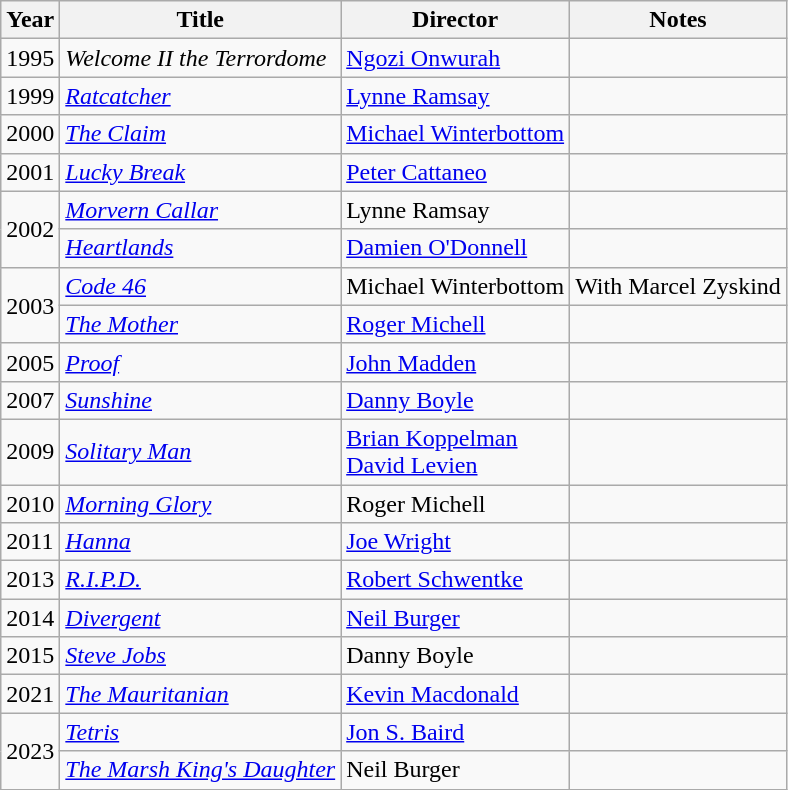<table class="wikitable">
<tr>
<th>Year</th>
<th>Title</th>
<th>Director</th>
<th>Notes</th>
</tr>
<tr>
<td>1995</td>
<td><em>Welcome II the Terrordome</em></td>
<td><a href='#'>Ngozi Onwurah</a></td>
<td></td>
</tr>
<tr>
<td>1999</td>
<td><em><a href='#'>Ratcatcher</a></em></td>
<td><a href='#'>Lynne Ramsay</a></td>
<td></td>
</tr>
<tr>
<td>2000</td>
<td><em><a href='#'>The Claim</a></em></td>
<td><a href='#'>Michael Winterbottom</a></td>
<td></td>
</tr>
<tr>
<td>2001</td>
<td><em><a href='#'>Lucky Break</a></em></td>
<td><a href='#'>Peter Cattaneo</a></td>
<td></td>
</tr>
<tr>
<td rowspan=2>2002</td>
<td><em><a href='#'>Morvern Callar</a></em></td>
<td>Lynne Ramsay</td>
<td></td>
</tr>
<tr>
<td><em><a href='#'>Heartlands</a></em></td>
<td><a href='#'>Damien O'Donnell</a></td>
<td></td>
</tr>
<tr>
<td rowspan=2>2003</td>
<td><em><a href='#'>Code 46</a></em></td>
<td>Michael Winterbottom</td>
<td>With Marcel Zyskind</td>
</tr>
<tr>
<td><em><a href='#'>The Mother</a></em></td>
<td><a href='#'>Roger Michell</a></td>
<td></td>
</tr>
<tr>
<td>2005</td>
<td><em><a href='#'>Proof</a></em></td>
<td><a href='#'>John Madden</a></td>
<td></td>
</tr>
<tr>
<td>2007</td>
<td><em><a href='#'>Sunshine</a></em></td>
<td><a href='#'>Danny Boyle</a></td>
<td></td>
</tr>
<tr>
<td>2009</td>
<td><em><a href='#'>Solitary Man</a></em></td>
<td><a href='#'>Brian Koppelman</a><br><a href='#'>David Levien</a></td>
<td></td>
</tr>
<tr>
<td>2010</td>
<td><em><a href='#'>Morning Glory</a></em></td>
<td>Roger Michell</td>
<td></td>
</tr>
<tr>
<td>2011</td>
<td><em><a href='#'>Hanna</a></em></td>
<td><a href='#'>Joe Wright</a></td>
<td></td>
</tr>
<tr>
<td>2013</td>
<td><em><a href='#'>R.I.P.D.</a></em></td>
<td><a href='#'>Robert Schwentke</a></td>
<td></td>
</tr>
<tr>
<td>2014</td>
<td><em><a href='#'>Divergent</a></em></td>
<td><a href='#'>Neil Burger</a></td>
<td></td>
</tr>
<tr>
<td>2015</td>
<td><em><a href='#'>Steve Jobs</a></em></td>
<td>Danny Boyle</td>
<td></td>
</tr>
<tr>
<td>2021</td>
<td><em><a href='#'>The Mauritanian</a></em></td>
<td><a href='#'>Kevin Macdonald</a></td>
<td></td>
</tr>
<tr>
<td rowspan=2>2023</td>
<td><em><a href='#'>Tetris</a></em></td>
<td><a href='#'>Jon S. Baird</a></td>
<td></td>
</tr>
<tr>
<td><em><a href='#'>The Marsh King's Daughter</a></em></td>
<td>Neil Burger</td>
<td></td>
</tr>
</table>
